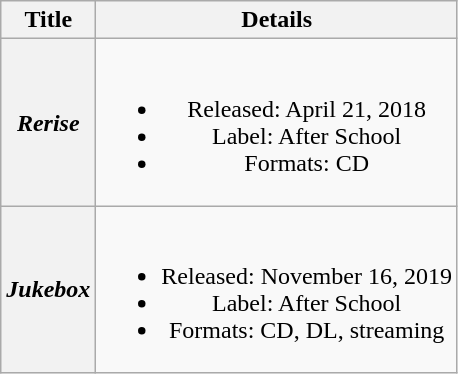<table class="wikitable plainrowheaders" style="text-align:center">
<tr>
<th scope="col">Title</th>
<th scope="col">Details</th>
</tr>
<tr>
<th scope="row"><em>Rerise</em></th>
<td><br><ul><li>Released: April 21, 2018</li><li>Label: After School</li><li>Formats: CD</li></ul></td>
</tr>
<tr>
<th scope="row"><em>Jukebox</em></th>
<td><br><ul><li>Released: November 16, 2019</li><li>Label: After School</li><li>Formats: CD, DL, streaming</li></ul></td>
</tr>
</table>
